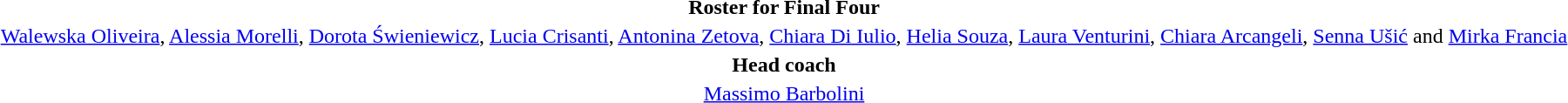<table style="text-align: center; margin-top: 2em; margin-left: auto; margin-right: auto">
<tr>
<td><strong>Roster for Final Four</strong></td>
</tr>
<tr>
<td><a href='#'>Walewska Oliveira</a>, <a href='#'>Alessia Morelli</a>, <a href='#'>Dorota Świeniewicz</a>, <a href='#'>Lucia Crisanti</a>, <a href='#'>Antonina Zetova</a>, <a href='#'>Chiara Di Iulio</a>, <a href='#'>Helia Souza</a>, <a href='#'>Laura Venturini</a>, <a href='#'>Chiara Arcangeli</a>, <a href='#'>Senna Ušić</a> and <a href='#'>Mirka Francia</a></td>
</tr>
<tr>
<td><strong>Head coach</strong></td>
</tr>
<tr>
<td><a href='#'>Massimo Barbolini</a></td>
</tr>
</table>
